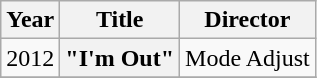<table class="wikitable plainrowheaders" style="text-align:center;">
<tr>
<th scope="col">Year</th>
<th scope="col">Title</th>
<th scope="col">Director</th>
</tr>
<tr>
<td rowspan="1">2012</td>
<th scope="row">"I'm Out"</th>
<td>Mode Adjust</td>
</tr>
<tr>
</tr>
</table>
